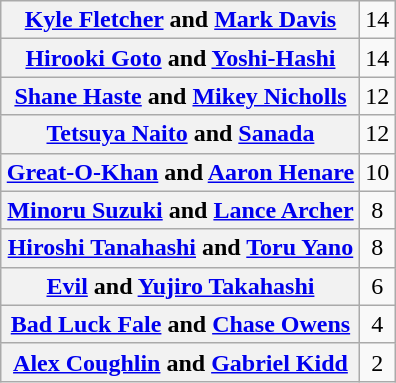<table class="wikitable" style="margin: 1em auto 1em auto;text-align:center">
<tr>
<th><a href='#'>Kyle Fletcher</a> and <a href='#'>Mark Davis</a></th>
<td>14</td>
</tr>
<tr>
<th><a href='#'>Hirooki Goto</a> and <a href='#'>Yoshi-Hashi</a></th>
<td>14</td>
</tr>
<tr>
<th><a href='#'>Shane Haste</a> and <a href='#'>Mikey Nicholls</a></th>
<td>12</td>
</tr>
<tr>
<th><a href='#'>Tetsuya Naito</a> and <a href='#'>Sanada</a></th>
<td>12</td>
</tr>
<tr>
<th><a href='#'>Great-O-Khan</a> and <a href='#'>Aaron Henare</a></th>
<td>10</td>
</tr>
<tr>
<th><a href='#'>Minoru Suzuki</a> and <a href='#'>Lance Archer</a></th>
<td>8</td>
</tr>
<tr>
<th><a href='#'>Hiroshi Tanahashi</a> and <a href='#'>Toru Yano</a></th>
<td>8</td>
</tr>
<tr>
<th><a href='#'>Evil</a> and <a href='#'>Yujiro Takahashi</a></th>
<td>6</td>
</tr>
<tr>
<th><a href='#'>Bad Luck Fale</a> and <a href='#'>Chase Owens</a></th>
<td>4</td>
</tr>
<tr>
<th><a href='#'>Alex Coughlin</a> and <a href='#'>Gabriel Kidd</a></th>
<td>2</td>
</tr>
</table>
